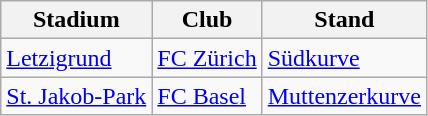<table class="wikitable">
<tr>
<th>Stadium</th>
<th>Club</th>
<th>Stand</th>
</tr>
<tr>
<td style="text-align:left;"><a href='#'>Letzigrund</a></td>
<td><a href='#'>FC Zürich</a></td>
<td><a href='#'>Südkurve</a></td>
</tr>
<tr>
<td style="text-align:left;"><a href='#'>St. Jakob-Park</a></td>
<td><a href='#'>FC Basel</a></td>
<td><a href='#'>Muttenzerkurve</a></td>
</tr>
</table>
